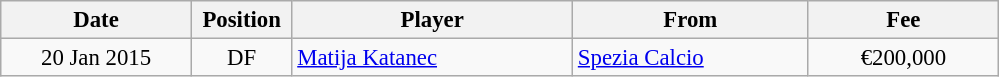<table class="wikitable" style="font-size: 95%; text-align: center;">
<tr>
<th width=120>Date</th>
<th width=60>Position</th>
<th width=180>Player</th>
<th width=150>From</th>
<th width=120>Fee</th>
</tr>
<tr>
<td>20 Jan 2015</td>
<td>DF</td>
<td style="text-align:left;"> <a href='#'>Matija Katanec</a></td>
<td style="text-align:left;"> <a href='#'>Spezia Calcio</a></td>
<td>€200,000</td>
</tr>
</table>
